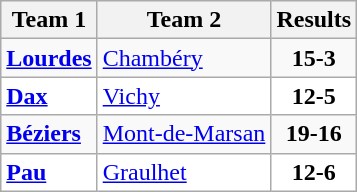<table class="wikitable">
<tr>
<th>Team 1</th>
<th>Team 2</th>
<th>Results</th>
</tr>
<tr>
<td><strong><a href='#'>Lourdes</a></strong></td>
<td><a href='#'>Chambéry</a></td>
<td align="center"><strong>15-3</strong></td>
</tr>
<tr bgcolor="white">
<td><strong><a href='#'>Dax</a></strong></td>
<td><a href='#'>Vichy</a></td>
<td align="center"><strong>12-5</strong></td>
</tr>
<tr>
<td><strong><a href='#'>Béziers</a></strong></td>
<td><a href='#'>Mont-de-Marsan</a></td>
<td align="center"><strong>19-16</strong></td>
</tr>
<tr bgcolor="white">
<td><strong><a href='#'>Pau</a></strong></td>
<td><a href='#'>Graulhet</a></td>
<td align="center"><strong>12-6</strong></td>
</tr>
</table>
